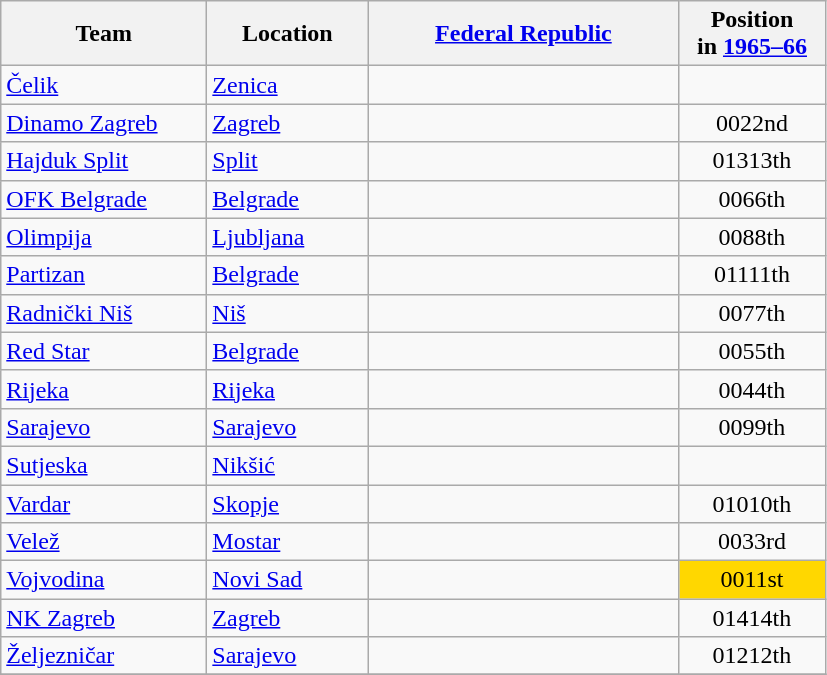<table class="wikitable sortable" style="text-align: left;">
<tr>
<th width="130">Team</th>
<th width="100">Location</th>
<th width="200"><a href='#'>Federal Republic</a></th>
<th width="90">Position<br>in <a href='#'>1965–66</a></th>
</tr>
<tr>
<td><a href='#'>Čelik</a></td>
<td><a href='#'>Zenica</a></td>
<td></td>
<td></td>
</tr>
<tr>
<td><a href='#'>Dinamo Zagreb</a></td>
<td><a href='#'>Zagreb</a></td>
<td></td>
<td style="text-align:center;"><span>002</span>2nd</td>
</tr>
<tr>
<td><a href='#'>Hajduk Split</a></td>
<td><a href='#'>Split</a></td>
<td></td>
<td style="text-align:center;"><span>013</span>13th</td>
</tr>
<tr>
<td><a href='#'>OFK Belgrade</a></td>
<td><a href='#'>Belgrade</a></td>
<td></td>
<td style="text-align:center;"><span>006</span>6th</td>
</tr>
<tr>
<td><a href='#'>Olimpija</a></td>
<td><a href='#'>Ljubljana</a></td>
<td></td>
<td style="text-align:center;"><span>008</span>8th</td>
</tr>
<tr>
<td><a href='#'>Partizan</a></td>
<td><a href='#'>Belgrade</a></td>
<td></td>
<td style="text-align:center;"><span>011</span>11th</td>
</tr>
<tr>
<td><a href='#'>Radnički Niš</a></td>
<td><a href='#'>Niš</a></td>
<td></td>
<td style="text-align:center;"><span>007</span>7th</td>
</tr>
<tr>
<td><a href='#'>Red Star</a></td>
<td><a href='#'>Belgrade</a></td>
<td></td>
<td style="text-align:center;"><span>005</span>5th</td>
</tr>
<tr>
<td><a href='#'>Rijeka</a></td>
<td><a href='#'>Rijeka</a></td>
<td></td>
<td style="text-align:center;"><span>004</span>4th</td>
</tr>
<tr>
<td><a href='#'>Sarajevo</a></td>
<td><a href='#'>Sarajevo</a></td>
<td></td>
<td style="text-align:center;"><span>009</span>9th</td>
</tr>
<tr>
<td><a href='#'>Sutjeska</a></td>
<td><a href='#'>Nikšić</a></td>
<td></td>
<td></td>
</tr>
<tr>
<td><a href='#'>Vardar</a></td>
<td><a href='#'>Skopje</a></td>
<td></td>
<td style="text-align:center;"><span>010</span>10th</td>
</tr>
<tr>
<td><a href='#'>Velež</a></td>
<td><a href='#'>Mostar</a></td>
<td></td>
<td style="text-align:center;"><span>003</span>3rd</td>
</tr>
<tr>
<td><a href='#'>Vojvodina</a></td>
<td><a href='#'>Novi Sad</a></td>
<td></td>
<td style="text-align:center;" bgcolor="gold"><span>001</span>1st</td>
</tr>
<tr>
<td><a href='#'>NK Zagreb</a></td>
<td><a href='#'>Zagreb</a></td>
<td></td>
<td style="text-align:center;"><span>014</span>14th</td>
</tr>
<tr>
<td><a href='#'>Željezničar</a></td>
<td><a href='#'>Sarajevo</a></td>
<td></td>
<td style="text-align:center;"><span>012</span>12th</td>
</tr>
<tr>
</tr>
</table>
